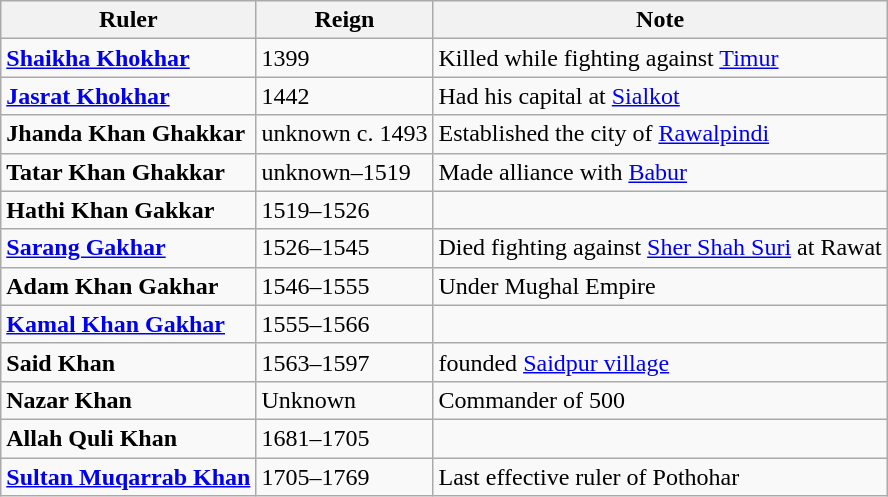<table class="wikitable">
<tr>
<th>Ruler</th>
<th>Reign</th>
<th>Note</th>
</tr>
<tr>
<td><strong><a href='#'>Shaikha Khokhar</a></strong></td>
<td>1399</td>
<td>Killed while fighting against <a href='#'>Timur</a></td>
</tr>
<tr>
<td><strong><a href='#'>Jasrat Khokhar</a></strong></td>
<td>  1442</td>
<td>Had his capital at <a href='#'>Sialkot</a></td>
</tr>
<tr>
<td><strong>Jhanda Khan Ghakkar</strong></td>
<td>unknown  c. 1493</td>
<td>Established the city of <a href='#'>Rawalpindi</a></td>
</tr>
<tr>
<td><strong>Tatar Khan Ghakkar</strong></td>
<td>unknown–1519</td>
<td>Made alliance with <a href='#'>Babur</a></td>
</tr>
<tr>
<td><strong>Hathi Khan Gakkar</strong></td>
<td>1519–1526</td>
<td></td>
</tr>
<tr>
<td><strong><a href='#'>Sarang Gakhar</a></strong></td>
<td>1526–1545</td>
<td>Died fighting against <a href='#'>Sher Shah Suri</a> at Rawat</td>
</tr>
<tr>
<td><strong>Adam Khan Gakhar</strong></td>
<td>1546–1555</td>
<td>Under Mughal Empire</td>
</tr>
<tr>
<td><strong><a href='#'>Kamal Khan Gakhar</a></strong></td>
<td>1555–1566</td>
<td></td>
</tr>
<tr>
<td><strong>Said Khan</strong></td>
<td>1563–1597</td>
<td>founded <a href='#'>Saidpur village</a></td>
</tr>
<tr>
<td><strong>Nazar Khan</strong></td>
<td>Unknown</td>
<td>Commander of 500</td>
</tr>
<tr>
<td><strong>Allah Quli Khan</strong></td>
<td>1681–1705</td>
<td></td>
</tr>
<tr>
<td><strong><a href='#'>Sultan Muqarrab Khan</a></strong></td>
<td>1705–1769</td>
<td>Last effective ruler of Pothohar</td>
</tr>
</table>
